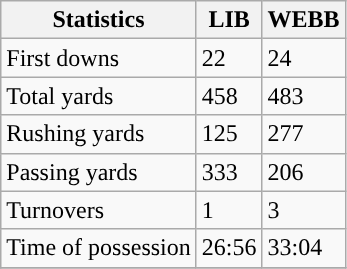<table class="wikitable">
<tr>
<th>Statistics</th>
<th>LIB</th>
<th>WEBB</th>
</tr>
<tr>
<td>First downs</td>
<td>22</td>
<td>24</td>
</tr>
<tr>
<td>Total yards</td>
<td>458</td>
<td>483</td>
</tr>
<tr>
<td>Rushing yards</td>
<td>125</td>
<td>277</td>
</tr>
<tr>
<td>Passing yards</td>
<td>333</td>
<td>206</td>
</tr>
<tr>
<td>Turnovers</td>
<td>1</td>
<td>3</td>
</tr>
<tr>
<td>Time of possession</td>
<td>26:56</td>
<td>33:04</td>
</tr>
<tr>
</tr>
</table>
